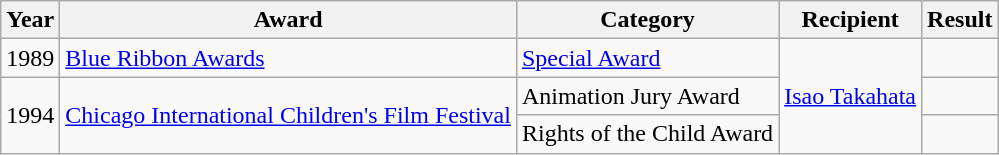<table class="wikitable">
<tr>
<th>Year</th>
<th>Award</th>
<th>Category</th>
<th>Recipient</th>
<th>Result</th>
</tr>
<tr>
<td>1989</td>
<td><a href='#'>Blue Ribbon Awards</a></td>
<td><a href='#'>Special Award</a></td>
<td rowspan="3"><a href='#'>Isao Takahata</a></td>
<td></td>
</tr>
<tr>
<td rowspan=2>1994</td>
<td rowspan=2><a href='#'>Chicago International Children's Film Festival</a></td>
<td>Animation Jury Award</td>
<td></td>
</tr>
<tr>
<td>Rights of the Child Award</td>
<td></td>
</tr>
</table>
